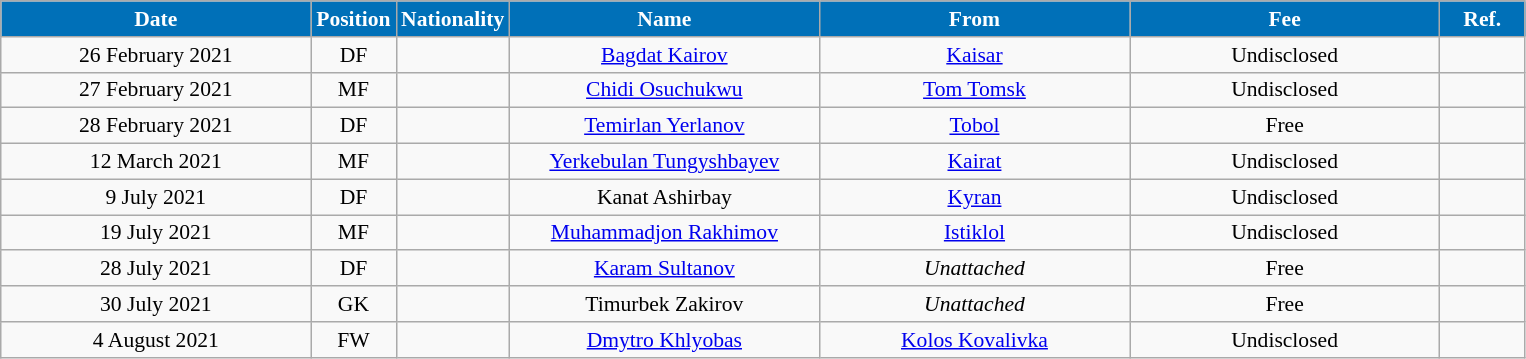<table class="wikitable"  style="text-align:center; font-size:90%; ">
<tr>
<th style="background:#0070B8; color:#FFFFFF; width:200px;">Date</th>
<th style="background:#0070B8; color:#FFFFFF; width:50px;">Position</th>
<th style="background:#0070B8; color:#FFFFFF; width:50px;">Nationality</th>
<th style="background:#0070B8; color:#FFFFFF; width:200px;">Name</th>
<th style="background:#0070B8; color:#FFFFFF; width:200px;">From</th>
<th style="background:#0070B8; color:#FFFFFF; width:200px;">Fee</th>
<th style="background:#0070B8; color:#FFFFFF; width:50px;">Ref.</th>
</tr>
<tr>
<td>26 February 2021</td>
<td>DF</td>
<td></td>
<td><a href='#'>Bagdat Kairov</a></td>
<td><a href='#'>Kaisar</a></td>
<td>Undisclosed</td>
<td></td>
</tr>
<tr>
<td>27 February 2021</td>
<td>MF</td>
<td></td>
<td><a href='#'>Chidi Osuchukwu</a></td>
<td><a href='#'>Tom Tomsk</a></td>
<td>Undisclosed</td>
<td></td>
</tr>
<tr>
<td>28 February 2021</td>
<td>DF</td>
<td></td>
<td><a href='#'>Temirlan Yerlanov</a></td>
<td><a href='#'>Tobol</a></td>
<td>Free</td>
<td></td>
</tr>
<tr>
<td>12 March 2021</td>
<td>MF</td>
<td></td>
<td><a href='#'>Yerkebulan Tungyshbayev</a></td>
<td><a href='#'>Kairat</a></td>
<td>Undisclosed</td>
<td></td>
</tr>
<tr>
<td>9 July 2021</td>
<td>DF</td>
<td></td>
<td>Kanat Ashirbay</td>
<td><a href='#'>Kyran</a></td>
<td>Undisclosed</td>
<td></td>
</tr>
<tr>
<td>19 July 2021</td>
<td>MF</td>
<td></td>
<td><a href='#'>Muhammadjon Rakhimov</a></td>
<td><a href='#'>Istiklol</a></td>
<td>Undisclosed</td>
<td></td>
</tr>
<tr>
<td>28 July 2021</td>
<td>DF</td>
<td></td>
<td><a href='#'>Karam Sultanov</a></td>
<td><em>Unattached</em></td>
<td>Free</td>
<td></td>
</tr>
<tr>
<td>30 July 2021</td>
<td>GK</td>
<td></td>
<td>Timurbek Zakirov</td>
<td><em>Unattached</em></td>
<td>Free</td>
<td></td>
</tr>
<tr>
<td>4 August 2021</td>
<td>FW</td>
<td></td>
<td><a href='#'>Dmytro Khlyobas</a></td>
<td><a href='#'>Kolos Kovalivka</a></td>
<td>Undisclosed</td>
<td></td>
</tr>
</table>
